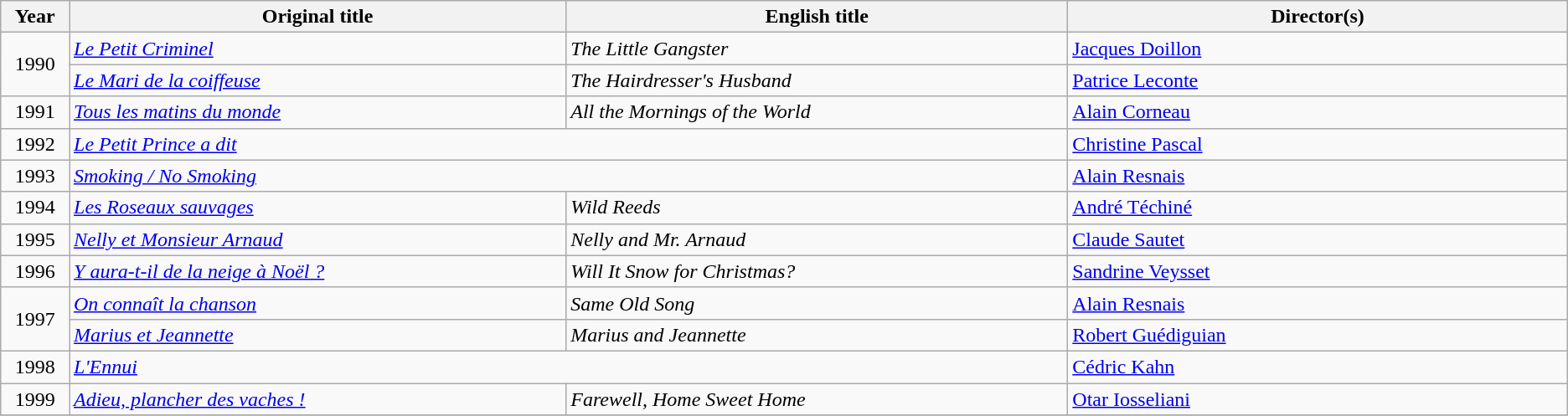<table class="wikitable plainrowheaders">
<tr>
<th scope="col" width="50">Year</th>
<th scope="col" width="450">Original title</th>
<th scope="col" width="450">English title</th>
<th scope="col" width="450">Director(s)</th>
</tr>
<tr>
<td rowspan="2" align="center">1990</td>
<td><em><a href='#'>Le Petit Criminel</a></em></td>
<td><em>The Little Gangster</em></td>
<td><a href='#'>Jacques Doillon</a></td>
</tr>
<tr>
<td><em><a href='#'>Le Mari de la coiffeuse</a></em></td>
<td><em>The Hairdresser's Husband</em></td>
<td><a href='#'>Patrice Leconte</a></td>
</tr>
<tr>
<td align="center">1991</td>
<td><em><a href='#'>Tous les matins du monde</a></em></td>
<td><em>All the Mornings of the World</em></td>
<td><a href='#'>Alain Corneau</a></td>
</tr>
<tr>
<td align="center">1992</td>
<td colspan="2"><em><a href='#'>Le Petit Prince a dit</a></em></td>
<td><a href='#'>Christine Pascal</a></td>
</tr>
<tr>
<td align="center">1993</td>
<td colspan="2"><em><a href='#'>Smoking / No Smoking</a></em></td>
<td><a href='#'>Alain Resnais</a></td>
</tr>
<tr>
<td align="center">1994</td>
<td><em><a href='#'>Les Roseaux sauvages</a></em></td>
<td><em>Wild Reeds</em></td>
<td><a href='#'>André Téchiné</a></td>
</tr>
<tr>
<td align="center">1995</td>
<td><em><a href='#'>Nelly et Monsieur Arnaud</a></em></td>
<td><em>Nelly and Mr. Arnaud</em></td>
<td><a href='#'>Claude Sautet</a></td>
</tr>
<tr>
<td align="center">1996</td>
<td><em><a href='#'>Y aura-t-il de la neige à Noël ?</a></em></td>
<td><em>Will It Snow for Christmas?</em></td>
<td><a href='#'>Sandrine Veysset</a></td>
</tr>
<tr>
<td rowspan="2" align="center">1997</td>
<td><em><a href='#'>On connaît la chanson</a></em></td>
<td><em>Same Old Song</em></td>
<td><a href='#'>Alain Resnais</a></td>
</tr>
<tr>
<td><em><a href='#'>Marius et Jeannette</a></em></td>
<td><em>Marius and Jeannette</em></td>
<td><a href='#'>Robert Guédiguian</a></td>
</tr>
<tr>
<td align="center">1998</td>
<td colspan="2"><em><a href='#'>L'Ennui</a></em></td>
<td><a href='#'>Cédric Kahn</a></td>
</tr>
<tr>
<td align="center">1999</td>
<td><em><a href='#'>Adieu, plancher des vaches !</a></em></td>
<td><em>Farewell, Home Sweet Home</em></td>
<td><a href='#'>Otar Iosseliani</a></td>
</tr>
<tr>
</tr>
</table>
